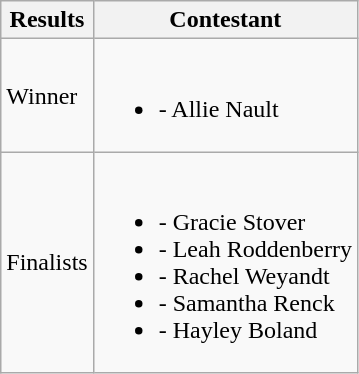<table class="wikitable">
<tr>
<th>Results</th>
<th>Contestant</th>
</tr>
<tr>
<td>Winner</td>
<td><br><ul><li> - Allie Nault</li></ul></td>
</tr>
<tr>
<td>Finalists</td>
<td><br><ul><li> - Gracie Stover</li><li> - Leah Roddenberry</li><li> - Rachel Weyandt</li><li> - Samantha Renck</li><li> - Hayley Boland</li></ul></td>
</tr>
</table>
